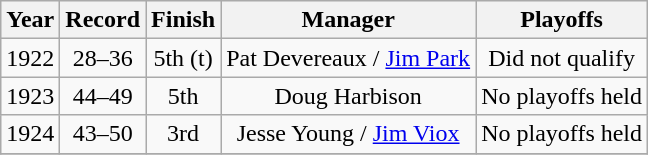<table class="wikitable">
<tr style="background: #F2F2F2;">
<th>Year</th>
<th>Record</th>
<th>Finish</th>
<th>Manager</th>
<th>Playoffs</th>
</tr>
<tr align=center>
<td>1922</td>
<td>28–36</td>
<td>5th (t)</td>
<td>Pat Devereaux / <a href='#'>Jim Park</a></td>
<td>Did not qualify</td>
</tr>
<tr align=center>
<td>1923</td>
<td>44–49</td>
<td>5th</td>
<td>Doug Harbison</td>
<td>No playoffs held</td>
</tr>
<tr align=center>
<td>1924</td>
<td>43–50</td>
<td>3rd</td>
<td>Jesse Young / <a href='#'>Jim Viox</a></td>
<td>No playoffs held</td>
</tr>
<tr align=center>
</tr>
</table>
